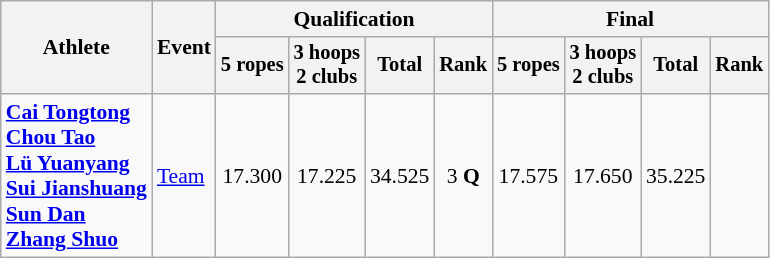<table class="wikitable" style="font-size:90%">
<tr>
<th rowspan="2">Athlete</th>
<th rowspan="2">Event</th>
<th colspan="4">Qualification</th>
<th colspan="4">Final</th>
</tr>
<tr style="font-size:95%">
<th>5 ropes</th>
<th>3 hoops<br>2 clubs</th>
<th>Total</th>
<th>Rank</th>
<th>5 ropes</th>
<th>3 hoops<br>2 clubs</th>
<th>Total</th>
<th>Rank</th>
</tr>
<tr align=center>
<td align=left><strong><a href='#'>Cai Tongtong</a><br><a href='#'>Chou Tao</a><br><a href='#'>Lü Yuanyang</a><br><a href='#'>Sui Jianshuang</a><br><a href='#'>Sun Dan</a><br><a href='#'>Zhang Shuo</a></strong></td>
<td align=left><a href='#'>Team</a></td>
<td>17.300</td>
<td>17.225</td>
<td>34.525</td>
<td>3 <strong>Q</strong></td>
<td>17.575</td>
<td>17.650</td>
<td>35.225</td>
<td></td>
</tr>
</table>
